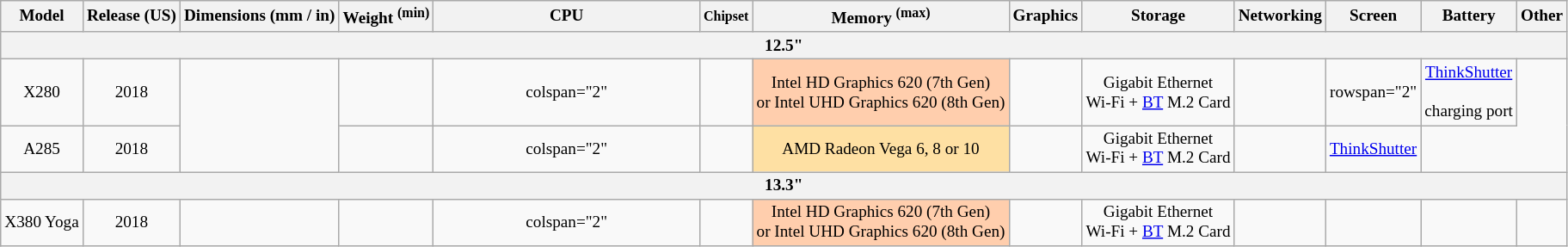<table class="wikitable" style="font-size: 80%; text-align: center; min-width: 80%;">
<tr>
<th>Model</th>
<th>Release (US)</th>
<th>Dimensions (mm / in)</th>
<th>Weight <sup>(min)</sup></th>
<th style="width:17%">CPU</th>
<th><small>Chipset</small></th>
<th>Memory <sup>(max)</sup></th>
<th>Graphics</th>
<th>Storage</th>
<th>Networking</th>
<th>Screen</th>
<th>Battery</th>
<th>Other</th>
</tr>
<tr>
<th colspan=13>12.5"</th>
</tr>
<tr>
<td>X280 </td>
<td>2018</td>
<td rowspan="2"></td>
<td></td>
<td>colspan="2" </td>
<td></td>
<td style="background:#ffcead;">Intel HD Graphics 620 (7th Gen)<br>or Intel UHD Graphics 620 (8th Gen)</td>
<td></td>
<td> Gigabit Ethernet<br>Wi-Fi + <a href='#'>BT</a> M.2 Card<br><small></small></td>
<td></td>
<td>rowspan="2" </td>
<td><a href='#'>ThinkShutter</a><br><br> charging port</td>
</tr>
<tr>
<td>A285 </td>
<td>2018</td>
<td></td>
<td>colspan="2" </td>
<td></td>
<td style="background:#fee0a3;">AMD Radeon Vega 6, 8 or 10</td>
<td></td>
<td> Gigabit Ethernet<br>Wi-Fi + <a href='#'>BT</a> M.2 Card<br><small></small></td>
<td></td>
<td><a href='#'>ThinkShutter</a><br></td>
</tr>
<tr>
<th colspan=13>13.3"</th>
</tr>
<tr>
<td>X380 Yoga </td>
<td>2018</td>
<td></td>
<td></td>
<td>colspan="2" </td>
<td></td>
<td style="background:#ffcead;">Intel HD Graphics 620 (7th Gen)<br>or Intel UHD Graphics 620 (8th Gen)</td>
<td></td>
<td> Gigabit Ethernet<br>Wi-Fi + <a href='#'>BT</a> M.2 Card<br><small></small></td>
<td></td>
<td></td>
<td></td>
</tr>
</table>
